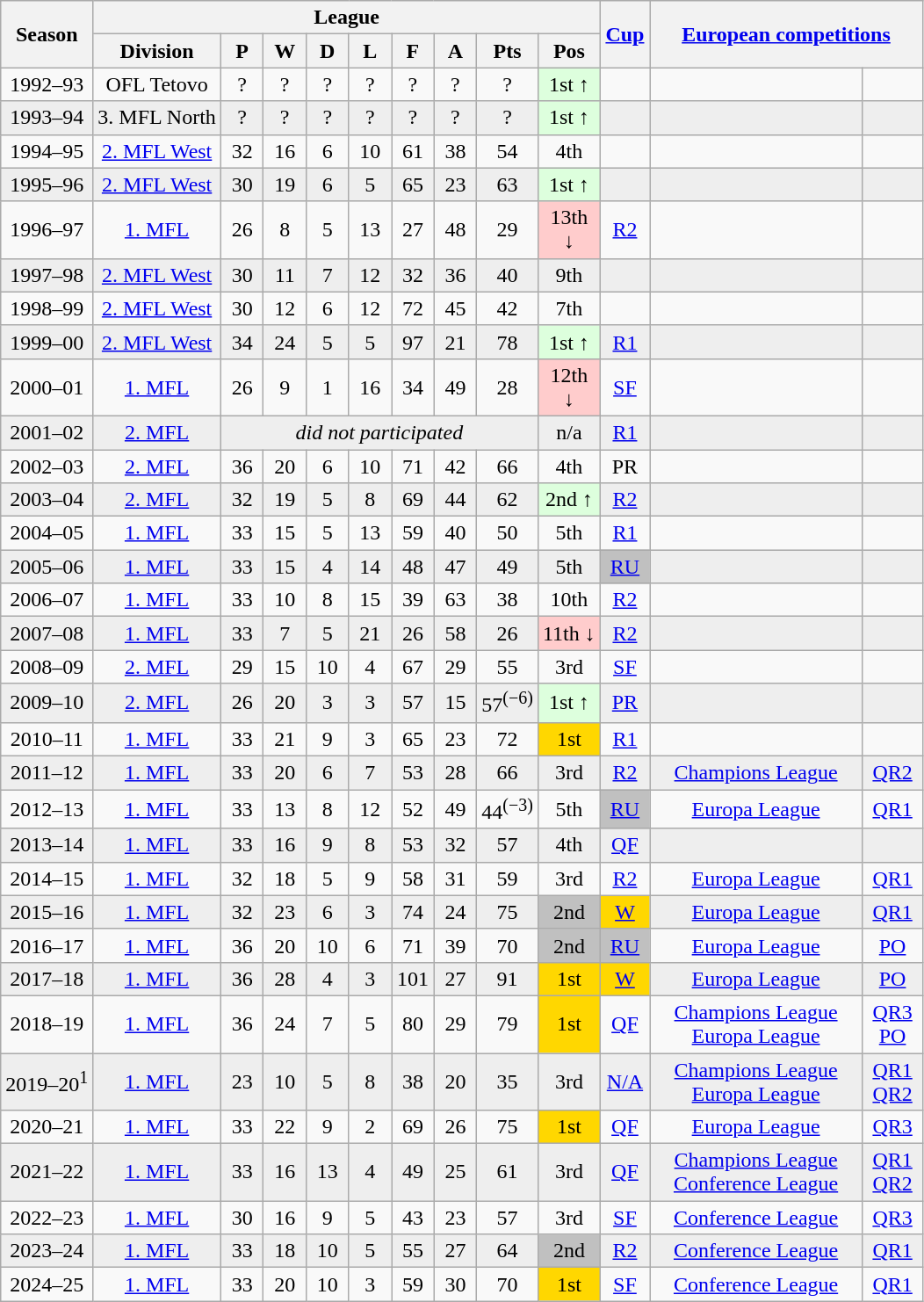<table class="wikitable sortable collapsible collapsed" style="text-align: center; font-size: 100%;">
<tr>
<th rowspan=2>Season</th>
<th colspan=9>League</th>
<th rowspan=2 width="30"><a href='#'>Cup</a></th>
<th rowspan=2 colspan=2 width="200"><a href='#'>European competitions</a></th>
</tr>
<tr>
<th>Division</th>
<th width="25">P</th>
<th width="25">W</th>
<th width="25">D</th>
<th width="25">L</th>
<th width="25">F</th>
<th width="25">A</th>
<th width="25">Pts</th>
<th width="40">Pos</th>
</tr>
<tr>
<td>1992–93</td>
<td>OFL Tetovo</td>
<td>?</td>
<td>?</td>
<td>?</td>
<td>?</td>
<td>?</td>
<td>?</td>
<td>?</td>
<td bgcolor="#DDFFDD">1st ↑</td>
<td></td>
<td></td>
<td></td>
</tr>
<tr bgcolor=#EEEEEE>
<td>1993–94</td>
<td>3. MFL North</td>
<td>?</td>
<td>?</td>
<td>?</td>
<td>?</td>
<td>?</td>
<td>?</td>
<td>?</td>
<td bgcolor="#DDFFDD">1st ↑</td>
<td></td>
<td></td>
<td></td>
</tr>
<tr>
<td>1994–95</td>
<td><a href='#'>2. MFL West</a></td>
<td>32</td>
<td>16</td>
<td>6</td>
<td>10</td>
<td>61</td>
<td>38</td>
<td>54</td>
<td>4th</td>
<td></td>
<td></td>
<td></td>
</tr>
<tr bgcolor=#EEEEEE>
<td>1995–96</td>
<td><a href='#'>2. MFL West</a></td>
<td>30</td>
<td>19</td>
<td>6</td>
<td>5</td>
<td>65</td>
<td>23</td>
<td>63</td>
<td bgcolor="#DDFFDD">1st ↑</td>
<td></td>
<td></td>
<td></td>
</tr>
<tr>
<td>1996–97</td>
<td><a href='#'>1. MFL</a></td>
<td>26</td>
<td>8</td>
<td>5</td>
<td>13</td>
<td>27</td>
<td>48</td>
<td>29</td>
<td bgcolor="#FFCCCC">13th ↓</td>
<td><a href='#'>R2</a></td>
<td></td>
<td></td>
</tr>
<tr bgcolor=#EEEEEE>
<td>1997–98</td>
<td><a href='#'>2. MFL West</a></td>
<td>30</td>
<td>11</td>
<td>7</td>
<td>12</td>
<td>32</td>
<td>36</td>
<td>40</td>
<td>9th</td>
<td></td>
<td></td>
<td></td>
</tr>
<tr>
<td>1998–99</td>
<td><a href='#'>2. MFL West</a></td>
<td>30</td>
<td>12</td>
<td>6</td>
<td>12</td>
<td>72</td>
<td>45</td>
<td>42</td>
<td>7th</td>
<td></td>
<td></td>
<td></td>
</tr>
<tr bgcolor=#EEEEEE>
<td>1999–00</td>
<td><a href='#'>2. MFL West</a></td>
<td>34</td>
<td>24</td>
<td>5</td>
<td>5</td>
<td>97</td>
<td>21</td>
<td>78</td>
<td bgcolor="#DDFFDD">1st ↑</td>
<td><a href='#'>R1</a></td>
<td></td>
<td></td>
</tr>
<tr>
<td>2000–01</td>
<td><a href='#'>1. MFL</a></td>
<td>26</td>
<td>9</td>
<td>1</td>
<td>16</td>
<td>34</td>
<td>49</td>
<td>28</td>
<td bgcolor="#FFCCCC">12th ↓</td>
<td><a href='#'>SF</a></td>
<td></td>
<td></td>
</tr>
<tr bgcolor=#EEEEEE>
<td>2001–02</td>
<td><a href='#'>2. MFL</a></td>
<td colspan=7><em>did not participated</em></td>
<td bgcolor=#EEEEEE>n/a</td>
<td><a href='#'>R1</a></td>
<td></td>
<td></td>
</tr>
<tr>
<td>2002–03</td>
<td><a href='#'>2. MFL</a></td>
<td>36</td>
<td>20</td>
<td>6</td>
<td>10</td>
<td>71</td>
<td>42</td>
<td>66</td>
<td>4th</td>
<td>PR</td>
<td></td>
<td></td>
</tr>
<tr bgcolor=#EEEEEE>
<td>2003–04</td>
<td><a href='#'>2. MFL</a></td>
<td>32</td>
<td>19</td>
<td>5</td>
<td>8</td>
<td>69</td>
<td>44</td>
<td>62</td>
<td bgcolor="#DDFFDD">2nd ↑</td>
<td><a href='#'>R2</a></td>
<td></td>
<td></td>
</tr>
<tr>
<td>2004–05</td>
<td><a href='#'>1. MFL</a></td>
<td>33</td>
<td>15</td>
<td>5</td>
<td>13</td>
<td>59</td>
<td>40</td>
<td>50</td>
<td>5th</td>
<td><a href='#'>R1</a></td>
<td></td>
<td></td>
</tr>
<tr bgcolor=#EEEEEE>
<td>2005–06</td>
<td><a href='#'>1. MFL</a></td>
<td>33</td>
<td>15</td>
<td>4</td>
<td>14</td>
<td>48</td>
<td>47</td>
<td>49</td>
<td>5th</td>
<td bgcolor=silver><a href='#'>RU</a></td>
<td></td>
<td></td>
</tr>
<tr>
<td>2006–07</td>
<td><a href='#'>1. MFL</a></td>
<td>33</td>
<td>10</td>
<td>8</td>
<td>15</td>
<td>39</td>
<td>63</td>
<td>38</td>
<td>10th</td>
<td><a href='#'>R2</a></td>
<td></td>
<td></td>
</tr>
<tr bgcolor=#EEEEEE>
<td>2007–08</td>
<td><a href='#'>1. MFL</a></td>
<td>33</td>
<td>7</td>
<td>5</td>
<td>21</td>
<td>26</td>
<td>58</td>
<td>26</td>
<td bgcolor="#FFCCCC">11th ↓</td>
<td><a href='#'>R2</a></td>
<td></td>
<td></td>
</tr>
<tr>
<td>2008–09</td>
<td><a href='#'>2. MFL</a></td>
<td>29</td>
<td>15</td>
<td>10</td>
<td>4</td>
<td>67</td>
<td>29</td>
<td>55</td>
<td>3rd</td>
<td><a href='#'>SF</a></td>
<td></td>
<td></td>
</tr>
<tr bgcolor=#EEEEEE>
<td>2009–10</td>
<td><a href='#'>2. MFL</a></td>
<td>26</td>
<td>20</td>
<td>3</td>
<td>3</td>
<td>57</td>
<td>15</td>
<td>57<sup>(−6)</sup></td>
<td bgcolor="#DDFFDD">1st ↑</td>
<td><a href='#'>PR</a></td>
<td></td>
<td></td>
</tr>
<tr>
<td>2010–11</td>
<td><a href='#'>1. MFL</a></td>
<td>33</td>
<td>21</td>
<td>9</td>
<td>3</td>
<td>65</td>
<td>23</td>
<td>72</td>
<td bgcolor=gold>1st</td>
<td><a href='#'>R1</a></td>
<td></td>
<td></td>
</tr>
<tr bgcolor=#EEEEEE>
<td>2011–12</td>
<td><a href='#'>1. MFL</a></td>
<td>33</td>
<td>20</td>
<td>6</td>
<td>7</td>
<td>53</td>
<td>28</td>
<td>66</td>
<td>3rd</td>
<td><a href='#'>R2</a></td>
<td><a href='#'>Champions League</a></td>
<td><a href='#'>QR2</a></td>
</tr>
<tr>
<td>2012–13</td>
<td><a href='#'>1. MFL</a></td>
<td>33</td>
<td>13</td>
<td>8</td>
<td>12</td>
<td>52</td>
<td>49</td>
<td>44<sup>(−3)</sup></td>
<td>5th</td>
<td bgcolor=silver><a href='#'>RU</a></td>
<td><a href='#'>Europa League</a></td>
<td><a href='#'>QR1</a></td>
</tr>
<tr bgcolor=#EEEEEE>
<td>2013–14</td>
<td><a href='#'>1. MFL</a></td>
<td>33</td>
<td>16</td>
<td>9</td>
<td>8</td>
<td>53</td>
<td>32</td>
<td>57</td>
<td>4th</td>
<td><a href='#'>QF</a></td>
<td></td>
<td></td>
</tr>
<tr>
<td>2014–15</td>
<td><a href='#'>1. MFL</a></td>
<td>32</td>
<td>18</td>
<td>5</td>
<td>9</td>
<td>58</td>
<td>31</td>
<td>59</td>
<td>3rd</td>
<td><a href='#'>R2</a></td>
<td><a href='#'>Europa League</a></td>
<td><a href='#'>QR1</a></td>
</tr>
<tr bgcolor=#EEEEEE>
<td>2015–16</td>
<td><a href='#'>1. MFL</a></td>
<td>32</td>
<td>23</td>
<td>6</td>
<td>3</td>
<td>74</td>
<td>24</td>
<td>75</td>
<td bgcolor=silver>2nd</td>
<td bgcolor=gold><a href='#'>W</a></td>
<td><a href='#'>Europa League</a></td>
<td><a href='#'>QR1</a></td>
</tr>
<tr>
<td>2016–17</td>
<td><a href='#'>1. MFL</a></td>
<td>36</td>
<td>20</td>
<td>10</td>
<td>6</td>
<td>71</td>
<td>39</td>
<td>70</td>
<td bgcolor=silver>2nd</td>
<td bgcolor=silver><a href='#'>RU</a></td>
<td><a href='#'>Europa League</a></td>
<td><a href='#'>PO</a></td>
</tr>
<tr bgcolor=#EEEEEE>
<td>2017–18</td>
<td><a href='#'>1. MFL</a></td>
<td>36</td>
<td>28</td>
<td>4</td>
<td>3</td>
<td>101</td>
<td>27</td>
<td>91</td>
<td bgcolor=gold>1st</td>
<td bgcolor=gold><a href='#'>W</a></td>
<td><a href='#'>Europa League</a></td>
<td><a href='#'>PO</a></td>
</tr>
<tr>
<td>2018–19</td>
<td><a href='#'>1. MFL</a></td>
<td>36</td>
<td>24</td>
<td>7</td>
<td>5</td>
<td>80</td>
<td>29</td>
<td>79</td>
<td bgcolor=gold>1st</td>
<td><a href='#'>QF</a></td>
<td><a href='#'>Champions League</a><br><a href='#'>Europa League</a></td>
<td><a href='#'>QR3</a><br><a href='#'>PO</a></td>
</tr>
<tr bgcolor=#EEEEEE>
<td>2019–20<sup>1</sup></td>
<td><a href='#'>1. MFL</a></td>
<td>23</td>
<td>10</td>
<td>5</td>
<td>8</td>
<td>38</td>
<td>20</td>
<td>35</td>
<td>3rd</td>
<td><a href='#'>N/A</a></td>
<td><a href='#'>Champions League</a><br><a href='#'>Europa League</a></td>
<td><a href='#'>QR1</a><br><a href='#'>QR2</a></td>
</tr>
<tr>
<td>2020–21</td>
<td><a href='#'>1. MFL</a></td>
<td>33</td>
<td>22</td>
<td>9</td>
<td>2</td>
<td>69</td>
<td>26</td>
<td>75</td>
<td bgcolor=gold>1st</td>
<td><a href='#'>QF</a></td>
<td><a href='#'>Europa League</a></td>
<td><a href='#'>QR3</a></td>
</tr>
<tr bgcolor=#EEEEEE>
<td>2021–22</td>
<td><a href='#'>1. MFL</a></td>
<td>33</td>
<td>16</td>
<td>13</td>
<td>4</td>
<td>49</td>
<td>25</td>
<td>61</td>
<td>3rd</td>
<td><a href='#'>QF</a></td>
<td><a href='#'>Champions League</a><br><a href='#'>Conference League</a></td>
<td><a href='#'>QR1</a><br><a href='#'>QR2</a></td>
</tr>
<tr>
<td>2022–23</td>
<td><a href='#'>1. MFL</a></td>
<td>30</td>
<td>16</td>
<td>9</td>
<td>5</td>
<td>43</td>
<td>23</td>
<td>57</td>
<td>3rd</td>
<td><a href='#'>SF</a></td>
<td><a href='#'>Conference League</a></td>
<td><a href='#'>QR3</a></td>
</tr>
<tr bgcolor=#EEEEEE>
<td>2023–24</td>
<td><a href='#'>1. MFL</a></td>
<td>33</td>
<td>18</td>
<td>10</td>
<td>5</td>
<td>55</td>
<td>27</td>
<td>64</td>
<td bgcolor=silver>2nd</td>
<td><a href='#'>R2</a></td>
<td><a href='#'>Conference League</a></td>
<td><a href='#'>QR1</a></td>
</tr>
<tr>
<td>2024–25</td>
<td><a href='#'>1. MFL</a></td>
<td>33</td>
<td>20</td>
<td>10</td>
<td>3</td>
<td>59</td>
<td>30</td>
<td>70</td>
<td bgcolor=gold>1st</td>
<td><a href='#'>SF</a></td>
<td><a href='#'>Conference League</a></td>
<td><a href='#'>QR1</a></td>
</tr>
</table>
